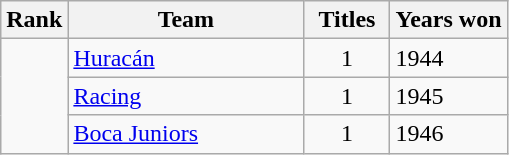<table class="wikitable sortable" style="text-align:left" width=" ">
<tr>
<th>Rank</th>
<th width=150px>Team</th>
<th width=50px>Titles</th>
<th width= px>Years won</th>
</tr>
<tr>
<td rowspan="3"></td>
<td><a href='#'>Huracán</a></td>
<td align="center">1</td>
<td>1944</td>
</tr>
<tr>
<td><a href='#'>Racing</a></td>
<td align="center">1</td>
<td>1945</td>
</tr>
<tr>
<td><a href='#'>Boca Juniors</a></td>
<td align="center">1</td>
<td>1946</td>
</tr>
</table>
